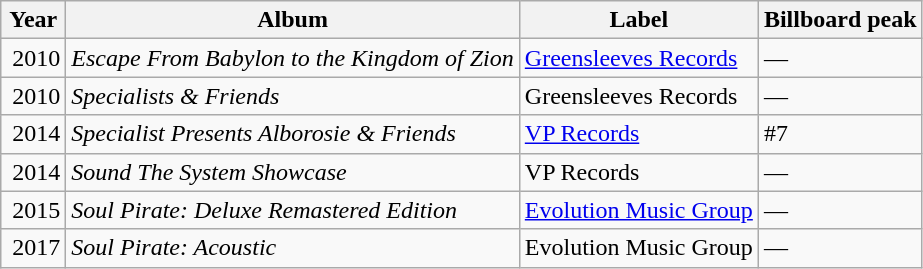<table class="wikitable">
<tr>
<th>Year</th>
<th>Album</th>
<th>Label</th>
<th>Billboard peak</th>
</tr>
<tr>
<td> 2010</td>
<td><em>Escape From Babylon to the Kingdom of Zion</em></td>
<td><a href='#'>Greensleeves Records</a></td>
<td>—</td>
</tr>
<tr>
<td> 2010</td>
<td><em>Specialists & Friends</em></td>
<td>Greensleeves Records</td>
<td>—</td>
</tr>
<tr>
<td> 2014</td>
<td><em>Specialist Presents Alborosie & Friends</em></td>
<td><a href='#'>VP Records</a></td>
<td>#7</td>
</tr>
<tr>
<td> 2014</td>
<td><em>Sound The System Showcase</em></td>
<td>VP Records</td>
<td>—</td>
</tr>
<tr>
<td> 2015</td>
<td><em>Soul Pirate: Deluxe Remastered Edition</em></td>
<td><a href='#'>Evolution Music Group</a></td>
<td>—</td>
</tr>
<tr>
<td> 2017</td>
<td><em>Soul Pirate: Acoustic</em></td>
<td>Evolution Music Group</td>
<td>—</td>
</tr>
</table>
